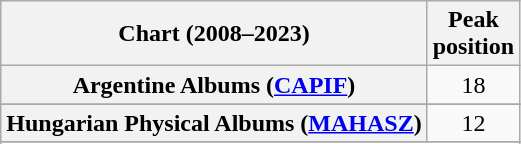<table class="wikitable sortable plainrowheaders">
<tr>
<th>Chart (2008–2023)</th>
<th>Peak<br>position</th>
</tr>
<tr>
<th scope="row">Argentine Albums (<a href='#'>CAPIF</a>)</th>
<td style="text-align:center;">18</td>
</tr>
<tr>
</tr>
<tr>
</tr>
<tr>
</tr>
<tr>
</tr>
<tr>
</tr>
<tr>
</tr>
<tr>
</tr>
<tr>
</tr>
<tr>
</tr>
<tr>
<th scope="row">Hungarian Physical Albums (<a href='#'>MAHASZ</a>)</th>
<td style="text-align:center;">12</td>
</tr>
<tr>
</tr>
<tr>
</tr>
<tr>
</tr>
<tr>
</tr>
<tr>
</tr>
<tr>
</tr>
<tr>
</tr>
<tr>
</tr>
<tr>
</tr>
<tr>
</tr>
<tr>
</tr>
<tr>
</tr>
</table>
